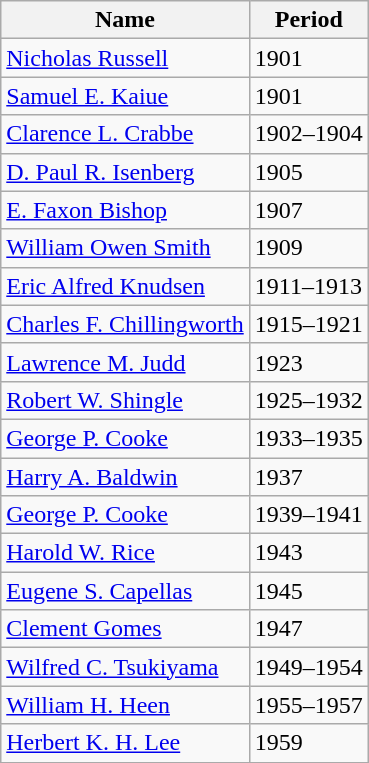<table class="wikitable">
<tr>
<th>Name</th>
<th>Period</th>
</tr>
<tr>
<td><a href='#'>Nicholas Russell</a></td>
<td>1901</td>
</tr>
<tr>
<td><a href='#'>Samuel E. Kaiue</a></td>
<td>1901</td>
</tr>
<tr>
<td><a href='#'>Clarence L. Crabbe</a></td>
<td>1902–1904</td>
</tr>
<tr>
<td><a href='#'>D. Paul R. Isenberg</a></td>
<td>1905</td>
</tr>
<tr>
<td><a href='#'>E. Faxon Bishop</a></td>
<td>1907</td>
</tr>
<tr>
<td><a href='#'>William Owen Smith</a></td>
<td>1909</td>
</tr>
<tr>
<td><a href='#'>Eric Alfred Knudsen</a></td>
<td>1911–1913</td>
</tr>
<tr>
<td><a href='#'>Charles F. Chillingworth</a></td>
<td>1915–1921</td>
</tr>
<tr>
<td><a href='#'>Lawrence M. Judd</a></td>
<td>1923</td>
</tr>
<tr>
<td><a href='#'>Robert W. Shingle</a></td>
<td>1925–1932</td>
</tr>
<tr>
<td><a href='#'>George P. Cooke</a></td>
<td>1933–1935</td>
</tr>
<tr>
<td><a href='#'>Harry A. Baldwin</a></td>
<td>1937</td>
</tr>
<tr>
<td><a href='#'>George P. Cooke</a></td>
<td>1939–1941</td>
</tr>
<tr>
<td><a href='#'>Harold W. Rice</a></td>
<td>1943</td>
</tr>
<tr>
<td><a href='#'>Eugene S. Capellas</a></td>
<td>1945</td>
</tr>
<tr>
<td><a href='#'>Clement Gomes</a></td>
<td>1947</td>
</tr>
<tr>
<td><a href='#'>Wilfred C. Tsukiyama</a></td>
<td>1949–1954</td>
</tr>
<tr>
<td><a href='#'>William H. Heen</a></td>
<td>1955–1957</td>
</tr>
<tr>
<td><a href='#'>Herbert K. H. Lee</a></td>
<td>1959</td>
</tr>
<tr>
</tr>
</table>
